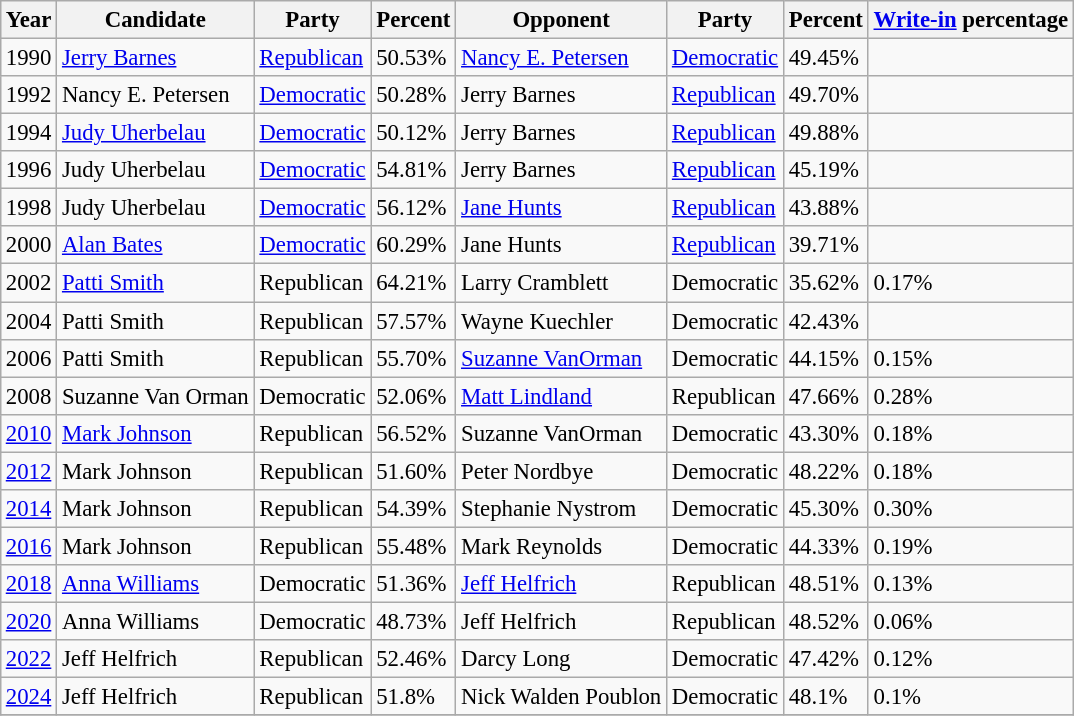<table class="wikitable" style="margin:0.5em auto; font-size:95%;">
<tr>
<th>Year</th>
<th>Candidate</th>
<th>Party</th>
<th>Percent</th>
<th>Opponent</th>
<th>Party</th>
<th>Percent</th>
<th><a href='#'>Write-in</a> percentage</th>
</tr>
<tr>
<td>1990</td>
<td><a href='#'>Jerry Barnes</a></td>
<td><a href='#'>Republican</a></td>
<td>50.53%</td>
<td><a href='#'>Nancy E. Petersen</a></td>
<td><a href='#'>Democratic</a></td>
<td>49.45%</td>
<td></td>
</tr>
<tr>
<td>1992</td>
<td>Nancy E. Petersen</td>
<td><a href='#'>Democratic</a></td>
<td>50.28%</td>
<td>Jerry Barnes</td>
<td><a href='#'>Republican</a></td>
<td>49.70%</td>
<td></td>
</tr>
<tr>
<td>1994</td>
<td><a href='#'>Judy Uherbelau</a></td>
<td><a href='#'>Democratic</a></td>
<td>50.12%</td>
<td>Jerry Barnes</td>
<td><a href='#'>Republican</a></td>
<td>49.88%</td>
<td></td>
</tr>
<tr>
<td>1996</td>
<td>Judy Uherbelau</td>
<td><a href='#'>Democratic</a></td>
<td>54.81%</td>
<td>Jerry Barnes</td>
<td><a href='#'>Republican</a></td>
<td>45.19%</td>
<td></td>
</tr>
<tr>
<td>1998</td>
<td>Judy Uherbelau</td>
<td><a href='#'>Democratic</a></td>
<td>56.12%</td>
<td><a href='#'>Jane Hunts</a></td>
<td><a href='#'>Republican</a></td>
<td>43.88%</td>
<td></td>
</tr>
<tr>
<td>2000</td>
<td><a href='#'>Alan Bates</a></td>
<td><a href='#'>Democratic</a></td>
<td>60.29%</td>
<td>Jane Hunts</td>
<td><a href='#'>Republican</a></td>
<td>39.71%</td>
<td></td>
</tr>
<tr>
<td>2002</td>
<td><a href='#'>Patti Smith</a></td>
<td>Republican</td>
<td>64.21%</td>
<td>Larry Cramblett</td>
<td>Democratic</td>
<td>35.62%</td>
<td>0.17%</td>
</tr>
<tr>
<td>2004</td>
<td>Patti Smith</td>
<td>Republican</td>
<td>57.57%</td>
<td>Wayne Kuechler</td>
<td>Democratic</td>
<td>42.43%</td>
<td></td>
</tr>
<tr>
<td>2006</td>
<td>Patti Smith</td>
<td>Republican</td>
<td>55.70%</td>
<td><a href='#'>Suzanne VanOrman</a></td>
<td>Democratic</td>
<td>44.15%</td>
<td>0.15%</td>
</tr>
<tr>
<td>2008</td>
<td>Suzanne Van Orman</td>
<td>Democratic</td>
<td>52.06%</td>
<td><a href='#'>Matt Lindland</a></td>
<td>Republican</td>
<td>47.66%</td>
<td>0.28%</td>
</tr>
<tr>
<td><a href='#'>2010</a></td>
<td><a href='#'>Mark Johnson</a></td>
<td>Republican</td>
<td>56.52%</td>
<td>Suzanne VanOrman</td>
<td>Democratic</td>
<td>43.30%</td>
<td>0.18%</td>
</tr>
<tr>
<td><a href='#'>2012</a></td>
<td>Mark Johnson</td>
<td>Republican</td>
<td>51.60%</td>
<td>Peter Nordbye</td>
<td>Democratic</td>
<td>48.22%</td>
<td>0.18%</td>
</tr>
<tr>
<td><a href='#'>2014</a></td>
<td>Mark Johnson</td>
<td>Republican</td>
<td>54.39%</td>
<td>Stephanie Nystrom</td>
<td>Democratic</td>
<td>45.30%</td>
<td>0.30%</td>
</tr>
<tr>
<td><a href='#'>2016</a></td>
<td>Mark Johnson</td>
<td>Republican</td>
<td>55.48%</td>
<td>Mark Reynolds</td>
<td>Democratic</td>
<td>44.33%</td>
<td>0.19%</td>
</tr>
<tr>
<td><a href='#'>2018</a></td>
<td><a href='#'>Anna Williams</a></td>
<td>Democratic</td>
<td>51.36%</td>
<td><a href='#'>Jeff Helfrich</a></td>
<td>Republican</td>
<td>48.51%</td>
<td>0.13%</td>
</tr>
<tr>
<td><a href='#'>2020</a></td>
<td>Anna Williams</td>
<td>Democratic</td>
<td>48.73%</td>
<td>Jeff Helfrich</td>
<td>Republican</td>
<td>48.52%</td>
<td>0.06%</td>
</tr>
<tr>
<td><a href='#'>2022</a></td>
<td>Jeff Helfrich</td>
<td>Republican</td>
<td>52.46%</td>
<td>Darcy Long</td>
<td>Democratic</td>
<td>47.42%</td>
<td>0.12%</td>
</tr>
<tr>
<td><a href='#'>2024</a></td>
<td>Jeff Helfrich</td>
<td>Republican</td>
<td>51.8%</td>
<td>Nick Walden Poublon</td>
<td>Democratic</td>
<td>48.1%</td>
<td>0.1%</td>
</tr>
<tr>
</tr>
</table>
